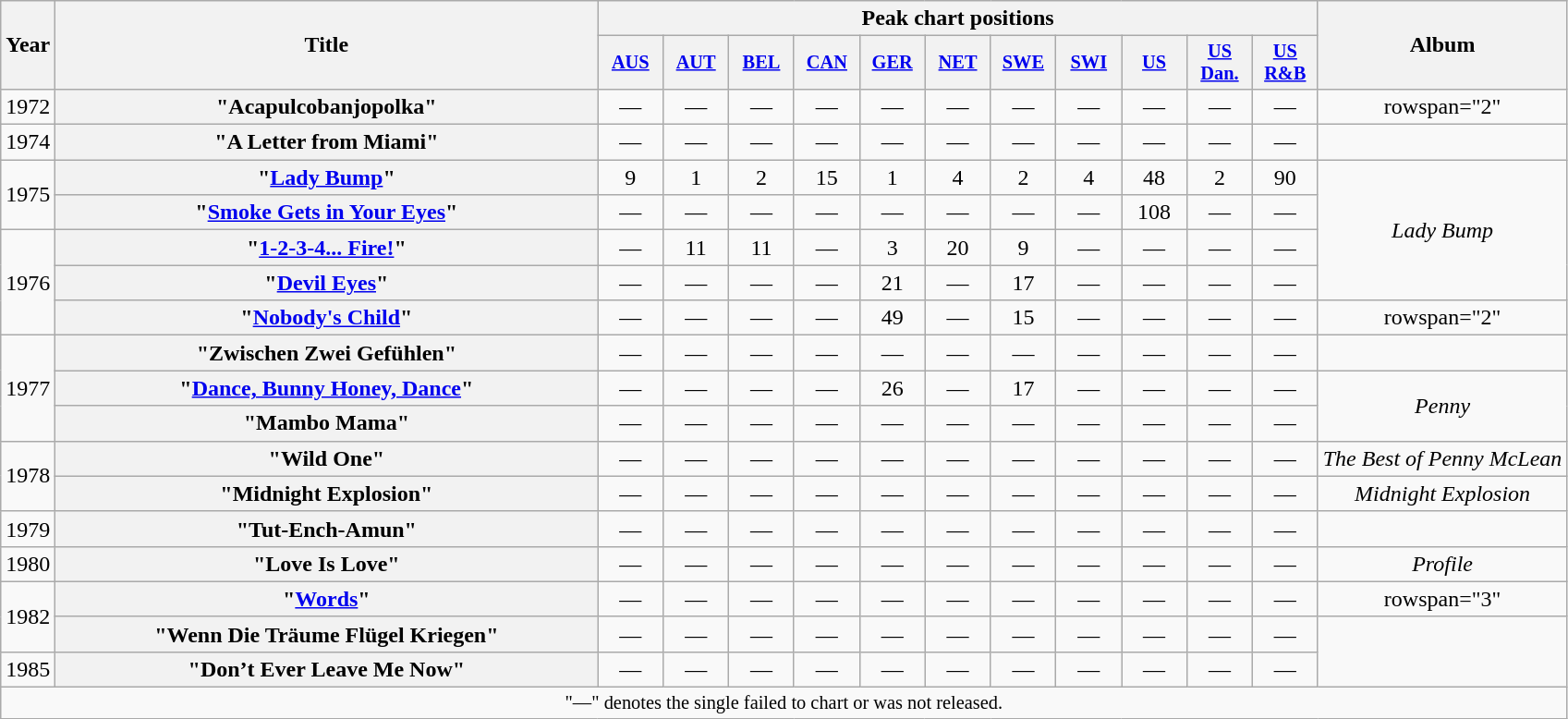<table class="wikitable plainrowheaders" style="text-align:center;">
<tr>
<th scope="col" rowspan="2">Year</th>
<th scope="col" rowspan="2" style="width:24em;">Title</th>
<th scope="col" colspan="11">Peak chart positions</th>
<th scope="col" rowspan="2">Album</th>
</tr>
<tr>
<th style="width:3em;font-size:85%"><a href='#'>AUS</a><br></th>
<th style="width:3em;font-size:85%"><a href='#'>AUT</a><br></th>
<th style="width:3em;font-size:85%"><a href='#'>BEL</a><br></th>
<th style="width:3em;font-size:85%"><a href='#'>CAN</a><br></th>
<th style="width:3em;font-size:85%"><a href='#'>GER</a><br></th>
<th style="width:3em;font-size:85%"><a href='#'>NET</a><br></th>
<th style="width:3em;font-size:85%"><a href='#'>SWE</a><br></th>
<th style="width:3em;font-size:85%"><a href='#'>SWI</a><br></th>
<th style="width:3em;font-size:85%"><a href='#'>US</a><br></th>
<th style="width:3em;font-size:85%"><a href='#'>US Dan.</a><br></th>
<th style="width:3em;font-size:85%"><a href='#'>US R&B</a><br></th>
</tr>
<tr>
<td>1972</td>
<th scope="row">"Acapulcobanjopolka"</th>
<td>—</td>
<td>—</td>
<td>—</td>
<td>—</td>
<td>—</td>
<td>—</td>
<td>—</td>
<td>—</td>
<td>—</td>
<td>—</td>
<td>—</td>
<td>rowspan="2" </td>
</tr>
<tr>
<td>1974</td>
<th scope="row">"A Letter from Miami"</th>
<td>—</td>
<td>—</td>
<td>—</td>
<td>—</td>
<td>—</td>
<td>—</td>
<td>—</td>
<td>—</td>
<td>—</td>
<td>—</td>
<td>—</td>
</tr>
<tr>
<td rowspan="2">1975</td>
<th scope="row">"<a href='#'>Lady Bump</a>"</th>
<td>9</td>
<td>1</td>
<td>2</td>
<td>15</td>
<td>1</td>
<td>4</td>
<td>2</td>
<td>4</td>
<td>48</td>
<td>2</td>
<td>90</td>
<td rowspan="4"><em>Lady Bump</em></td>
</tr>
<tr>
<th scope="row">"<a href='#'>Smoke Gets in Your Eyes</a>"</th>
<td>—</td>
<td>—</td>
<td>—</td>
<td>—</td>
<td>—</td>
<td>—</td>
<td>—</td>
<td>—</td>
<td>108</td>
<td>—</td>
<td>—</td>
</tr>
<tr>
<td rowspan="3">1976</td>
<th scope="row">"<a href='#'>1-2-3-4... Fire!</a>"</th>
<td>—</td>
<td>11</td>
<td>11</td>
<td>—</td>
<td>3</td>
<td>20</td>
<td>9</td>
<td>—</td>
<td>—</td>
<td>—</td>
<td>—</td>
</tr>
<tr>
<th scope="row">"<a href='#'>Devil Eyes</a>"</th>
<td>—</td>
<td>—</td>
<td>—</td>
<td>—</td>
<td>21</td>
<td>—</td>
<td>17</td>
<td>—</td>
<td>—</td>
<td>—</td>
<td>—</td>
</tr>
<tr>
<th scope="row">"<a href='#'>Nobody's Child</a>"</th>
<td>—</td>
<td>—</td>
<td>—</td>
<td>—</td>
<td>49</td>
<td>—</td>
<td>15</td>
<td>—</td>
<td>—</td>
<td>—</td>
<td>—</td>
<td>rowspan="2" </td>
</tr>
<tr>
<td rowspan="3">1977</td>
<th scope="row">"Zwischen Zwei Gefühlen"</th>
<td>—</td>
<td>—</td>
<td>—</td>
<td>—</td>
<td>—</td>
<td>—</td>
<td>—</td>
<td>—</td>
<td>—</td>
<td>—</td>
<td>—</td>
</tr>
<tr>
<th scope="row">"<a href='#'>Dance, Bunny Honey, Dance</a>"</th>
<td>—</td>
<td>—</td>
<td>—</td>
<td>—</td>
<td>26</td>
<td>—</td>
<td>17</td>
<td>—</td>
<td>—</td>
<td>—</td>
<td>—</td>
<td rowspan="2"><em>Penny</em></td>
</tr>
<tr>
<th scope="row">"Mambo Mama"</th>
<td>—</td>
<td>—</td>
<td>—</td>
<td>—</td>
<td>—</td>
<td>—</td>
<td>—</td>
<td>—</td>
<td>—</td>
<td>—</td>
<td>—</td>
</tr>
<tr>
<td rowspan="2">1978</td>
<th scope="row">"Wild One"</th>
<td>—</td>
<td>—</td>
<td>—</td>
<td>—</td>
<td>—</td>
<td>—</td>
<td>—</td>
<td>—</td>
<td>—</td>
<td>—</td>
<td>—</td>
<td><em>The Best of Penny McLean</em></td>
</tr>
<tr>
<th scope="row">"Midnight Explosion"</th>
<td>—</td>
<td>—</td>
<td>—</td>
<td>—</td>
<td>—</td>
<td>—</td>
<td>—</td>
<td>—</td>
<td>—</td>
<td>—</td>
<td>—</td>
<td><em>Midnight Explosion</em></td>
</tr>
<tr>
<td>1979</td>
<th scope="row">"Tut-Ench-Amun"</th>
<td>—</td>
<td>—</td>
<td>—</td>
<td>—</td>
<td>—</td>
<td>—</td>
<td>—</td>
<td>—</td>
<td>—</td>
<td>—</td>
<td>—</td>
<td></td>
</tr>
<tr>
<td>1980</td>
<th scope="row">"Love Is Love"</th>
<td>—</td>
<td>—</td>
<td>—</td>
<td>—</td>
<td>—</td>
<td>—</td>
<td>—</td>
<td>—</td>
<td>—</td>
<td>—</td>
<td>—</td>
<td><em>Profile</em></td>
</tr>
<tr>
<td rowspan="2">1982</td>
<th scope="row">"<a href='#'>Words</a>"</th>
<td>—</td>
<td>—</td>
<td>—</td>
<td>—</td>
<td>—</td>
<td>—</td>
<td>—</td>
<td>—</td>
<td>—</td>
<td>—</td>
<td>—</td>
<td>rowspan="3" </td>
</tr>
<tr>
<th scope="row">"Wenn Die Träume Flügel Kriegen"</th>
<td>—</td>
<td>—</td>
<td>—</td>
<td>—</td>
<td>—</td>
<td>—</td>
<td>—</td>
<td>—</td>
<td>—</td>
<td>—</td>
<td>—</td>
</tr>
<tr>
<td>1985</td>
<th scope="row">"Don’t Ever Leave Me Now"</th>
<td>—</td>
<td>—</td>
<td>—</td>
<td>—</td>
<td>—</td>
<td>—</td>
<td>—</td>
<td>—</td>
<td>—</td>
<td>—</td>
<td>—</td>
</tr>
<tr>
<td colspan="20" style="font-size:85%">"—" denotes the single failed to chart or was not released.</td>
</tr>
</table>
